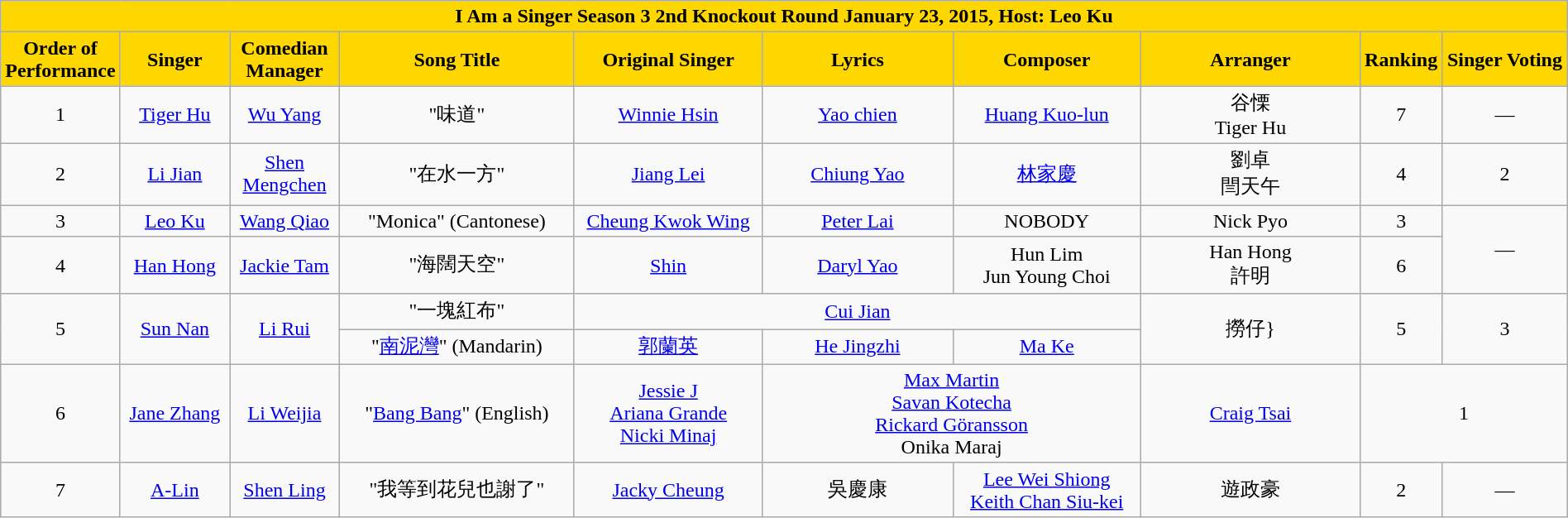<table class="wikitable sortable mw-collapsible" width="100%" style="text-align:center">
<tr align=center style="background:gold">
<td colspan="10"><div><strong>I Am a Singer Season 3 2nd Knockout Round January 23, 2015, Host: Leo Ku</strong></div></td>
</tr>
<tr align=center style="background:gold">
<td style="width:7%"><strong>Order of Performance</strong></td>
<td style="width:7%"><strong>Singer</strong></td>
<td style="width:7%"><strong>Comedian Manager</strong></td>
<td style="width:15%"><strong>Song Title</strong></td>
<td style="width:12%"><strong>Original Singer</strong></td>
<td style=width:10%"><strong>Lyrics</strong></td>
<td style="width:12%"><strong>Composer</strong></td>
<td style="width:14%"><strong>Arranger</strong></td>
<td style="width:5%"><strong>Ranking</strong></td>
<td style="width:8%"><strong>Singer Voting</strong></td>
</tr>
<tr>
<td>1</td>
<td><a href='#'>Tiger Hu</a></td>
<td><a href='#'>Wu Yang</a></td>
<td>"味道"</td>
<td><a href='#'>Winnie Hsin</a></td>
<td><a href='#'>Yao chien</a></td>
<td><a href='#'>Huang Kuo-lun</a></td>
<td>谷慄<br>Tiger Hu</td>
<td>7 </td>
<td>—</td>
</tr>
<tr>
<td>2</td>
<td><a href='#'>Li Jian</a></td>
<td><a href='#'>Shen Mengchen</a></td>
<td>"在水一方"</td>
<td><a href='#'>Jiang Lei</a></td>
<td><a href='#'>Chiung Yao</a></td>
<td><a href='#'>林家慶</a></td>
<td>劉卓<br>閆天午</td>
<td>4 </td>
<td>2</td>
</tr>
<tr>
<td>3</td>
<td><a href='#'>Leo Ku</a></td>
<td><a href='#'>Wang Qiao</a></td>
<td>"Monica" (Cantonese)</td>
<td><a href='#'>Cheung Kwok Wing</a></td>
<td><a href='#'>Peter Lai</a></td>
<td>NOBODY</td>
<td>Nick Pyo</td>
<td>3 </td>
<td rowspan="2">—</td>
</tr>
<tr>
<td>4</td>
<td><a href='#'>Han Hong</a></td>
<td><a href='#'>Jackie Tam</a></td>
<td>"海闊天空"</td>
<td><a href='#'>Shin</a></td>
<td><a href='#'>Daryl Yao</a></td>
<td>Hun Lim<br>Jun Young Choi</td>
<td>Han Hong<br>許明</td>
<td>6 </td>
</tr>
<tr>
<td rowspan="2">5</td>
<td rowspan="2"><a href='#'>Sun Nan</a></td>
<td rowspan="2"><a href='#'>Li Rui</a></td>
<td>"一塊紅布"</td>
<td colspan="3"><a href='#'>Cui Jian</a></td>
<td rowspan="2">撈仔}</td>
<td rowspan="2">5</td>
<td rowspan="2">3</td>
</tr>
<tr>
<td>"<a href='#'>南泥灣</a>" (Mandarin)</td>
<td><a href='#'>郭蘭英</a></td>
<td><a href='#'>He Jingzhi</a></td>
<td><a href='#'>Ma Ke</a></td>
</tr>
<tr>
<td>6</td>
<td><a href='#'>Jane Zhang</a></td>
<td><a href='#'>Li Weijia</a></td>
<td>"<a href='#'>Bang Bang</a>" (English)</td>
<td><a href='#'>Jessie J</a><br><a href='#'>Ariana Grande</a><br><a href='#'>Nicki Minaj</a></td>
<td colspan="2"><a href='#'>Max Martin</a><br><a href='#'>Savan Kotecha</a><br><a href='#'>Rickard Göransson</a><br>Onika Maraj</td>
<td><a href='#'>Craig Tsai</a></td>
<td colspan="2">1 </td>
</tr>
<tr>
<td>7</td>
<td><a href='#'>A-Lin</a></td>
<td><a href='#'>Shen Ling</a></td>
<td>"我等到花兒也謝了"</td>
<td><a href='#'>Jacky Cheung</a></td>
<td>吳慶康</td>
<td><a href='#'>Lee Wei Shiong</a><br><a href='#'>Keith Chan Siu-kei</a></td>
<td>遊政豪</td>
<td>2 </td>
<td>—</td>
</tr>
</table>
